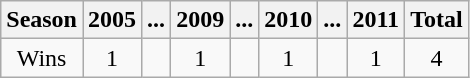<table class="wikitable" style=text-align:center>
<tr>
<th>Season</th>
<th>2005</th>
<th>...</th>
<th>2009</th>
<th>...</th>
<th>2010</th>
<th>...</th>
<th>2011</th>
<th>Total</th>
</tr>
<tr>
<td>Wins</td>
<td>1</td>
<td></td>
<td>1</td>
<td></td>
<td>1</td>
<td></td>
<td>1</td>
<td>4</td>
</tr>
</table>
